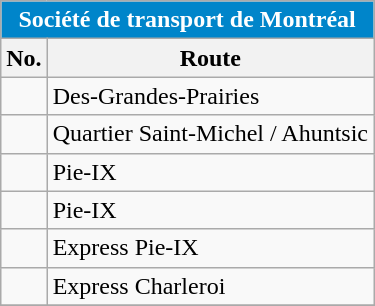<table align=center class="wikitable">
<tr>
<th style="background: #0085CA; font-size:100%; color:#FFFFFF;"colspan="4">Société de transport de Montréal</th>
</tr>
<tr>
<th>No.</th>
<th>Route</th>
</tr>
<tr>
<td></td>
<td>Des-Grandes-Prairies</td>
</tr>
<tr>
<td></td>
<td>Quartier Saint-Michel / Ahuntsic</td>
</tr>
<tr>
<td></td>
<td>Pie-IX</td>
</tr>
<tr>
<td {{Avoid wrap> </td>
<td>Pie-IX</td>
</tr>
<tr>
<td {{Avoid wrap> </td>
<td>Express Pie-IX</td>
</tr>
<tr>
<td></td>
<td>Express Charleroi</td>
</tr>
<tr>
</tr>
</table>
